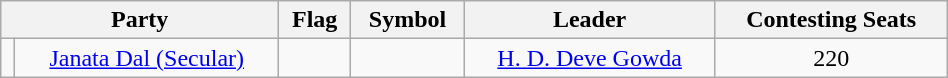<table class="wikitable " width="50%" style="text-align:center">
<tr>
<th colspan="2">Party</th>
<th>Flag</th>
<th>Symbol</th>
<th>Leader</th>
<th>Contesting Seats</th>
</tr>
<tr>
<td></td>
<td><a href='#'>Janata Dal (Secular)</a></td>
<td></td>
<td></td>
<td><a href='#'>H. D. Deve Gowda</a></td>
<td>220</td>
</tr>
</table>
